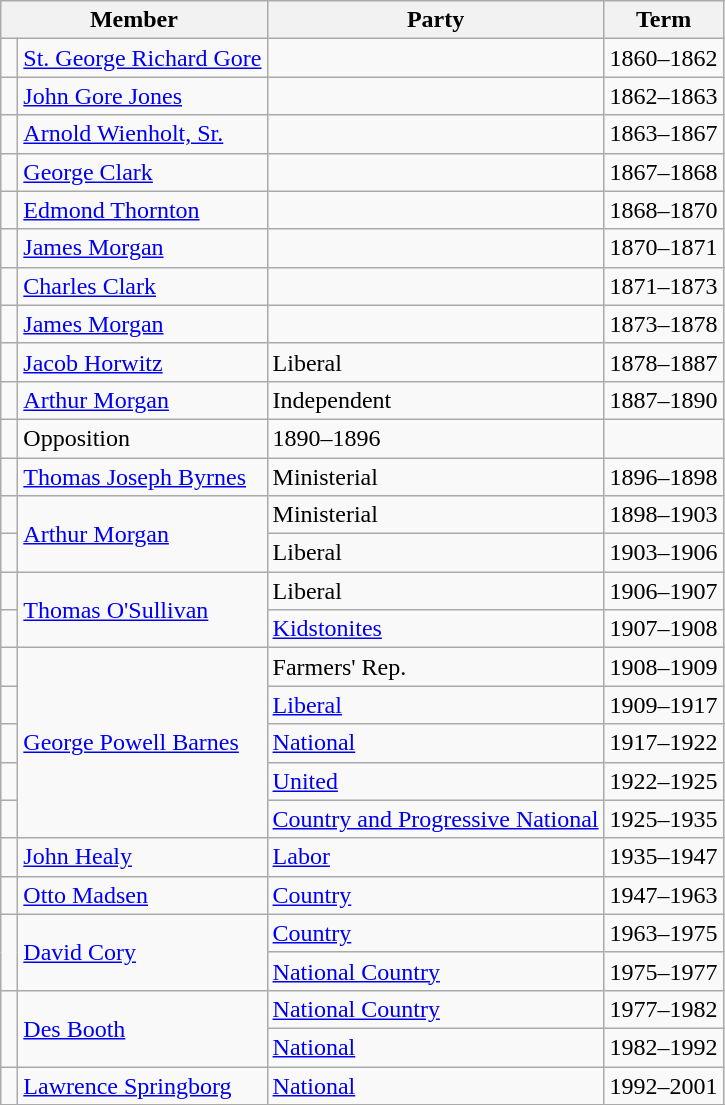<table class="wikitable">
<tr>
<th colspan="2">Member</th>
<th>Party</th>
<th>Term</th>
</tr>
<tr>
<td> </td>
<td><a href='#'>St. George Richard Gore</a></td>
<td></td>
<td>1860–1862</td>
</tr>
<tr>
<td> </td>
<td><a href='#'>John Gore Jones</a></td>
<td></td>
<td>1862–1863</td>
</tr>
<tr>
<td> </td>
<td><a href='#'>Arnold Wienholt, Sr.</a></td>
<td></td>
<td>1863–1867</td>
</tr>
<tr>
<td> </td>
<td><a href='#'>George Clark</a></td>
<td></td>
<td>1867–1868</td>
</tr>
<tr>
<td> </td>
<td><a href='#'>Edmond Thornton</a></td>
<td></td>
<td>1868–1870</td>
</tr>
<tr>
<td> </td>
<td><a href='#'>James Morgan</a></td>
<td></td>
<td>1870–1871</td>
</tr>
<tr>
<td> </td>
<td><a href='#'>Charles Clark</a></td>
<td></td>
<td>1871–1873</td>
</tr>
<tr>
<td> </td>
<td><a href='#'>James Morgan</a></td>
<td></td>
<td>1873–1878</td>
</tr>
<tr>
<td> </td>
<td><a href='#'>Jacob Horwitz</a></td>
<td>Liberal</td>
<td>1878–1887</td>
</tr>
<tr>
<td> </td>
<td><a href='#'>Arthur Morgan</a></td>
<td>Independent</td>
<td>1887–1890</td>
</tr>
<tr>
<td> </td>
<td>Opposition</td>
<td>1890–1896</td>
</tr>
<tr>
<td> </td>
<td><a href='#'>Thomas Joseph Byrnes</a></td>
<td>Ministerial</td>
<td>1896–1898</td>
</tr>
<tr>
<td> </td>
<td rowspan=2><a href='#'>Arthur Morgan</a></td>
<td>Ministerial</td>
<td>1898–1903</td>
</tr>
<tr>
<td> </td>
<td>Liberal</td>
<td>1903–1906</td>
</tr>
<tr>
<td> </td>
<td rowspan=2><a href='#'>Thomas O'Sullivan</a></td>
<td>Liberal</td>
<td>1906–1907</td>
</tr>
<tr>
<td> </td>
<td><a href='#'>Kidstonites</a></td>
<td>1907–1908</td>
</tr>
<tr>
<td> </td>
<td rowspan=5><a href='#'>George Powell Barnes</a></td>
<td>Farmers' Rep.</td>
<td>1908–1909</td>
</tr>
<tr>
<td> </td>
<td><a href='#'>Liberal</a></td>
<td>1909–1917</td>
</tr>
<tr>
<td> </td>
<td><a href='#'>National</a></td>
<td>1917–1922</td>
</tr>
<tr>
<td> </td>
<td><a href='#'>United</a></td>
<td>1922–1925</td>
</tr>
<tr>
<td> </td>
<td><a href='#'>Country and Progressive National</a></td>
<td>1925–1935</td>
</tr>
<tr>
<td> </td>
<td><a href='#'>John Healy</a></td>
<td><a href='#'>Labor</a></td>
<td>1935–1947</td>
</tr>
<tr>
<td> </td>
<td><a href='#'>Otto Madsen</a></td>
<td><a href='#'>Country</a></td>
<td>1947–1963</td>
</tr>
<tr>
<td rowspan=2 > </td>
<td rowspan=2><a href='#'>David Cory</a></td>
<td><a href='#'>Country</a></td>
<td>1963–1975</td>
</tr>
<tr>
<td><a href='#'>National Country</a></td>
<td>1975–1977</td>
</tr>
<tr>
<td rowspan=2 > </td>
<td rowspan=2><a href='#'>Des Booth</a></td>
<td><a href='#'>National Country</a></td>
<td>1977–1982</td>
</tr>
<tr>
<td><a href='#'>National</a></td>
<td>1982–1992</td>
</tr>
<tr>
<td> </td>
<td><a href='#'>Lawrence Springborg</a></td>
<td><a href='#'>National</a></td>
<td>1992–2001</td>
</tr>
<tr>
</tr>
</table>
